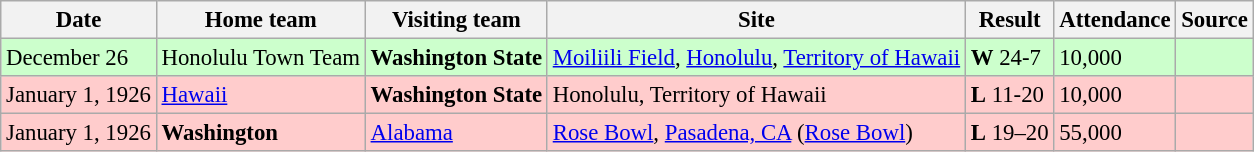<table class="wikitable" style="font-size:95%;">
<tr>
<th>Date</th>
<th>Home team</th>
<th>Visiting team</th>
<th>Site</th>
<th>Result</th>
<th>Attendance</th>
<th class="unsortable">Source</th>
</tr>
<tr bgcolor=ccffcc>
<td>December 26</td>
<td>Honolulu Town Team</td>
<td><strong>Washington State</strong></td>
<td><a href='#'>Moiliili Field</a>, <a href='#'>Honolulu</a>, <a href='#'>Territory of Hawaii</a></td>
<td><strong>W</strong> 24-7</td>
<td>10,000</td>
<td></td>
</tr>
<tr bgcolor=#ffcccc>
<td>January 1, 1926</td>
<td><a href='#'>Hawaii</a></td>
<td><strong>Washington State</strong></td>
<td Moiliili Field>Honolulu, Territory of Hawaii</td>
<td><strong>L</strong> 11-20</td>
<td>10,000</td>
<td></td>
</tr>
<tr bgcolor=#ffcccc>
<td>January 1, 1926</td>
<td><strong>Washington</strong></td>
<td><a href='#'>Alabama</a></td>
<td><a href='#'>Rose Bowl</a>, <a href='#'>Pasadena, CA</a> (<a href='#'>Rose Bowl</a>)</td>
<td><strong>L</strong> 19–20</td>
<td>55,000</td>
<td></td>
</tr>
</table>
